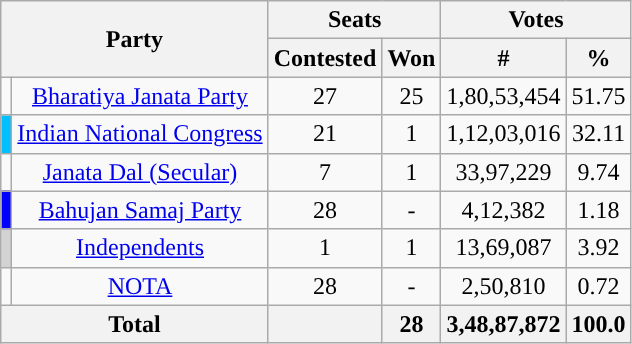<table class="wikitable" style="text-align: center">
<tr>
<th rowspan=2 colspan=2>Party</th>
<th colspan=2>Seats</th>
<th colspan=2>Votes</th>
</tr>
<tr>
<th>Contested</th>
<th>Won</th>
<th>#</th>
<th>%</th>
</tr>
<tr>
<td style="background:"></td>
<td><a href='#'>Bharatiya Janata Party</a></td>
<td>27</td>
<td>25</td>
<td>1,80,53,454</td>
<td>51.75</td>
</tr>
<tr>
<td bgcolor=#00BFFF></td>
<td><a href='#'>Indian National Congress</a></td>
<td>21</td>
<td>1</td>
<td>1,12,03,016</td>
<td>32.11</td>
</tr>
<tr>
<td Style="background:"></td>
<td><a href='#'>Janata Dal (Secular)</a></td>
<td>7</td>
<td>1</td>
<td>33,97,229</td>
<td>9.74</td>
</tr>
<tr>
<td bgcolor=blue></td>
<td><a href='#'>Bahujan Samaj Party</a></td>
<td>28</td>
<td>-</td>
<td>4,12,382</td>
<td>1.18</td>
</tr>
<tr>
<td Bgcolor=lightgray></td>
<td><a href='#'>Independents</a></td>
<td>1</td>
<td>1</td>
<td>13,69,087</td>
<td>3.92</td>
</tr>
<tr>
<td></td>
<td><a href='#'>NOTA</a></td>
<td>28</td>
<td>-</td>
<td>2,50,810</td>
<td>0.72</td>
</tr>
<tr>
<th colspan=2>Total</th>
<th></th>
<th>28</th>
<th>3,48,87,872</th>
<th>100.0</th>
</tr>
</table>
